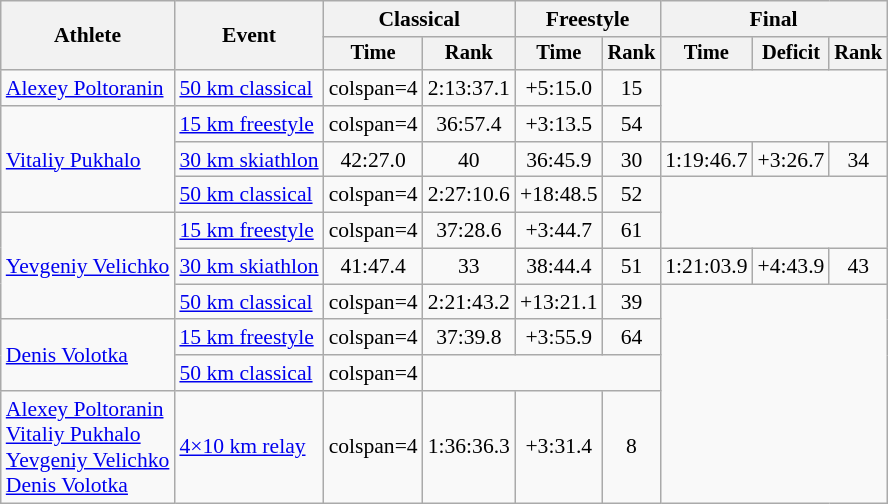<table class="wikitable" style="font-size:90%">
<tr>
<th rowspan=2>Athlete</th>
<th rowspan=2>Event</th>
<th colspan=2>Classical</th>
<th colspan=2>Freestyle</th>
<th colspan=3>Final</th>
</tr>
<tr style="font-size: 95%">
<th>Time</th>
<th>Rank</th>
<th>Time</th>
<th>Rank</th>
<th>Time</th>
<th>Deficit</th>
<th>Rank</th>
</tr>
<tr align=center>
<td align=left><a href='#'>Alexey Poltoranin</a></td>
<td align=left><a href='#'>50 km classical</a></td>
<td>colspan=4 </td>
<td>2:13:37.1</td>
<td>+5:15.0</td>
<td>15</td>
</tr>
<tr align=center>
<td align=left rowspan=3><a href='#'>Vitaliy Pukhalo</a></td>
<td align=left><a href='#'>15 km freestyle</a></td>
<td>colspan=4 </td>
<td>36:57.4</td>
<td>+3:13.5</td>
<td>54</td>
</tr>
<tr align=center>
<td align=left><a href='#'>30 km skiathlon</a></td>
<td>42:27.0</td>
<td>40</td>
<td>36:45.9</td>
<td>30</td>
<td>1:19:46.7</td>
<td>+3:26.7</td>
<td>34</td>
</tr>
<tr align=center>
<td align=left><a href='#'>50 km classical</a></td>
<td>colspan=4 </td>
<td>2:27:10.6</td>
<td>+18:48.5</td>
<td>52</td>
</tr>
<tr align=center>
<td align=left rowspan=3><a href='#'>Yevgeniy Velichko</a></td>
<td align=left><a href='#'>15 km freestyle</a></td>
<td>colspan=4 </td>
<td>37:28.6</td>
<td>+3:44.7</td>
<td>61</td>
</tr>
<tr align=center>
<td align=left><a href='#'>30 km skiathlon</a></td>
<td>41:47.4</td>
<td>33</td>
<td>38:44.4</td>
<td>51</td>
<td>1:21:03.9</td>
<td>+4:43.9</td>
<td>43</td>
</tr>
<tr align=center>
<td align=left><a href='#'>50 km classical</a></td>
<td>colspan=4 </td>
<td>2:21:43.2</td>
<td>+13:21.1</td>
<td>39</td>
</tr>
<tr align=center>
<td align=left rowspan=2><a href='#'>Denis Volotka</a></td>
<td align=left><a href='#'>15 km freestyle</a></td>
<td>colspan=4 </td>
<td>37:39.8</td>
<td>+3:55.9</td>
<td>64</td>
</tr>
<tr align=center>
<td align=left><a href='#'>50 km classical</a></td>
<td>colspan=4 </td>
<td colspan=3></td>
</tr>
<tr align=center>
<td align=left><a href='#'>Alexey Poltoranin</a><br><a href='#'>Vitaliy Pukhalo</a><br><a href='#'>Yevgeniy Velichko</a><br><a href='#'>Denis Volotka</a></td>
<td align=left><a href='#'>4×10 km relay</a></td>
<td>colspan=4 </td>
<td>1:36:36.3</td>
<td>+3:31.4</td>
<td>8</td>
</tr>
</table>
